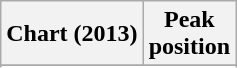<table class="wikitable sortable plainrowheaders" style="text-align:center;">
<tr>
<th scope="col">Chart (2013)</th>
<th scope="col">Peak<br>position</th>
</tr>
<tr>
</tr>
<tr>
</tr>
<tr>
</tr>
<tr>
</tr>
<tr>
</tr>
<tr>
</tr>
<tr>
</tr>
<tr>
</tr>
<tr>
</tr>
<tr>
</tr>
<tr>
</tr>
</table>
